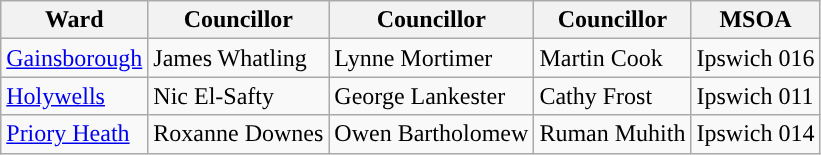<table class="wikitable">
<tr>
<th>Ward</th>
<th>Councillor</th>
<th>Councillor</th>
<th>Councillor</th>
<th>MSOA</th>
</tr>
<tr>
<td><a href='#'>Gainsborough</a></td>
<td ! style="background-color:">James Whatling</td>
<td ! style="background-color:">Lynne Mortimer</td>
<td ! style="background-color:">Martin Cook</td>
<td>Ipswich 016</td>
</tr>
<tr>
<td><a href='#'>Holywells</a></td>
<td ! style="background-color:">Nic El-Safty</td>
<td ! style="background-color:">George Lankester</td>
<td ! style="background-color:">Cathy Frost</td>
<td>Ipswich 011</td>
</tr>
<tr>
<td><a href='#'>Priory Heath</a></td>
<td ! style="background-color:">Roxanne Downes</td>
<td ! style="background-color:">Owen Bartholomew</td>
<td ! style="background-color:">Ruman Muhith</td>
<td>Ipswich 014</td>
</tr>
</table>
